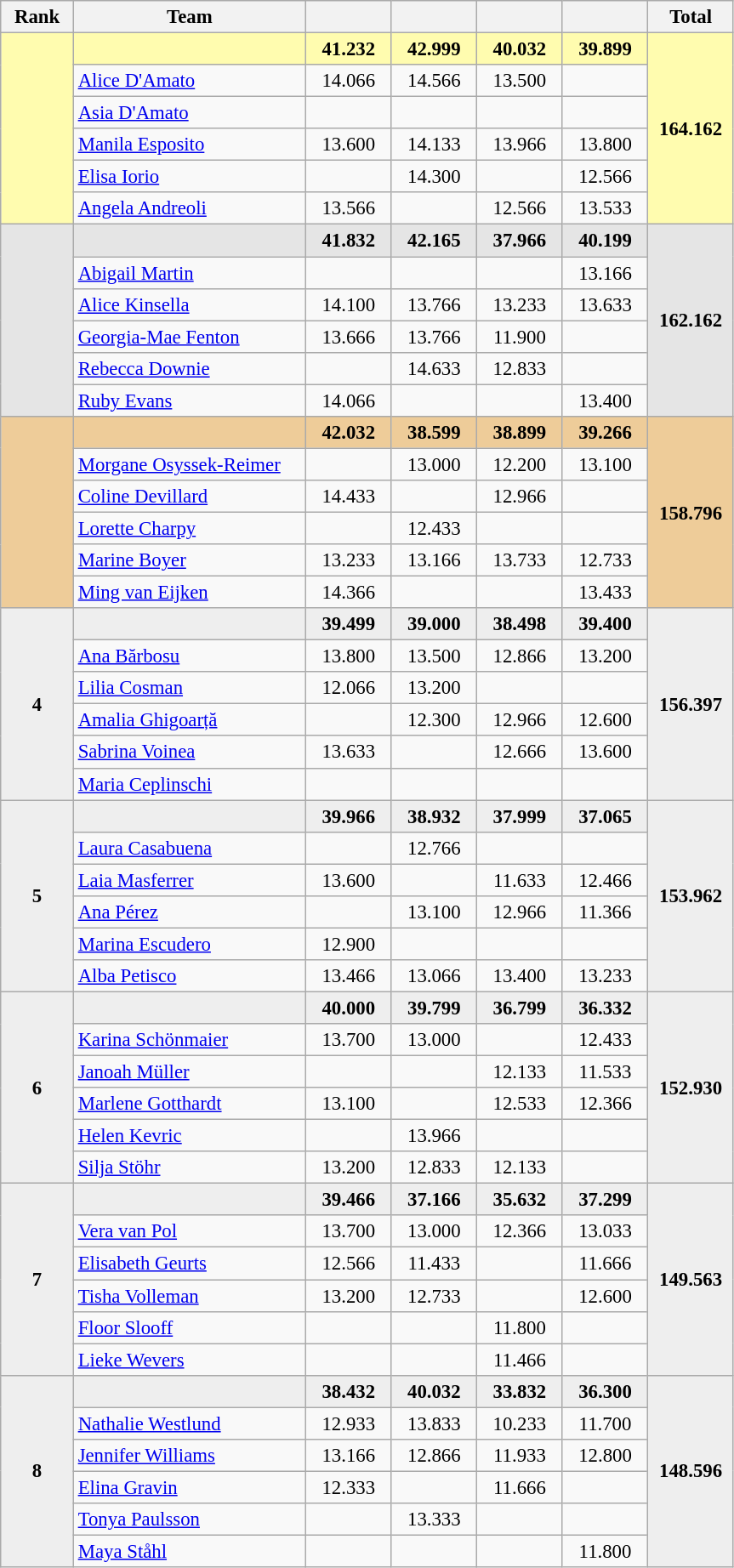<table class="wikitable sortable" style="text-align:center; font-size:95%">
<tr>
<th scope="col" style="width:50px;">Rank</th>
<th scope="col" style="width:175px;">Team</th>
<th scope="col" style="width:60px;"></th>
<th scope="col" style="width:60px;"></th>
<th scope="col" style="width:60px;"></th>
<th scope="col" style="width:60px;"></th>
<th scope="col" style="width:60px;">Total</th>
</tr>
<tr style="background:#fffcaf;">
<td rowspan="6"><strong></strong></td>
<td align=left></td>
<td><strong>41.232</strong></td>
<td><strong>42.999</strong></td>
<td><strong>40.032</strong></td>
<td><strong>39.899</strong></td>
<td rowspan="6"><strong>164.162</strong></td>
</tr>
<tr>
<td align=left><a href='#'>Alice D'Amato</a></td>
<td>14.066</td>
<td>14.566</td>
<td>13.500</td>
<td></td>
</tr>
<tr>
<td align=left><a href='#'>Asia D'Amato</a></td>
<td></td>
<td></td>
<td></td>
<td></td>
</tr>
<tr>
<td align=left><a href='#'>Manila Esposito</a></td>
<td>13.600</td>
<td>14.133</td>
<td>13.966</td>
<td>13.800</td>
</tr>
<tr>
<td align=left><a href='#'>Elisa Iorio</a></td>
<td></td>
<td>14.300</td>
<td></td>
<td>12.566</td>
</tr>
<tr>
<td align=left><a href='#'>Angela Andreoli</a></td>
<td>13.566</td>
<td></td>
<td>12.566</td>
<td>13.533</td>
</tr>
<tr style="background:#e5e5e5;">
<td rowspan="6"><strong></strong></td>
<td align=left></td>
<td><strong>41.832</strong></td>
<td><strong>42.165</strong></td>
<td><strong>37.966</strong></td>
<td><strong>40.199</strong></td>
<td rowspan="6"><strong>162.162</strong></td>
</tr>
<tr>
<td align=left><a href='#'>Abigail Martin</a></td>
<td></td>
<td></td>
<td></td>
<td>13.166</td>
</tr>
<tr>
<td align=left><a href='#'>Alice Kinsella</a></td>
<td>14.100</td>
<td>13.766</td>
<td>13.233</td>
<td>13.633</td>
</tr>
<tr>
<td align=left><a href='#'>Georgia-Mae Fenton</a></td>
<td>13.666</td>
<td>13.766</td>
<td>11.900</td>
<td></td>
</tr>
<tr>
<td align=left><a href='#'>Rebecca Downie</a></td>
<td></td>
<td>14.633</td>
<td>12.833</td>
<td></td>
</tr>
<tr>
<td align=left><a href='#'>Ruby Evans</a></td>
<td>14.066</td>
<td></td>
<td></td>
<td>13.400</td>
</tr>
<tr style="background:#ec9;">
<td rowspan="6"><strong></strong></td>
<td align=left></td>
<td><strong>42.032</strong></td>
<td><strong>38.599</strong></td>
<td><strong>38.899</strong></td>
<td><strong>39.266</strong></td>
<td rowspan="6"><strong>158.796</strong></td>
</tr>
<tr>
<td align=left><a href='#'>Morgane Osyssek-Reimer</a></td>
<td></td>
<td>13.000</td>
<td>12.200</td>
<td>13.100</td>
</tr>
<tr>
<td align=left><a href='#'>Coline Devillard</a></td>
<td>14.433</td>
<td></td>
<td>12.966</td>
<td></td>
</tr>
<tr>
<td align=left><a href='#'>Lorette Charpy</a></td>
<td></td>
<td>12.433</td>
<td></td>
<td></td>
</tr>
<tr>
<td align=left><a href='#'>Marine Boyer</a></td>
<td>13.233</td>
<td>13.166</td>
<td>13.733</td>
<td>12.733</td>
</tr>
<tr>
<td align=left><a href='#'>Ming van Eijken</a></td>
<td>14.366</td>
<td></td>
<td></td>
<td>13.433</td>
</tr>
<tr style="background:#eee;">
<td rowspan="6"><strong>4</strong></td>
<td align=left></td>
<td><strong>39.499</strong></td>
<td><strong>39.000</strong></td>
<td><strong>38.498</strong></td>
<td><strong>39.400</strong></td>
<td rowspan="6"><strong>156.397</strong></td>
</tr>
<tr>
<td align=left><a href='#'>Ana Bărbosu</a></td>
<td>13.800</td>
<td>13.500</td>
<td>12.866</td>
<td>13.200</td>
</tr>
<tr>
<td align=left><a href='#'>Lilia Cosman</a></td>
<td>12.066</td>
<td>13.200</td>
<td></td>
<td></td>
</tr>
<tr>
<td align=left><a href='#'>Amalia Ghigoarță</a></td>
<td></td>
<td>12.300</td>
<td>12.966</td>
<td>12.600</td>
</tr>
<tr>
<td align=left><a href='#'>Sabrina Voinea</a></td>
<td>13.633</td>
<td></td>
<td>12.666</td>
<td>13.600</td>
</tr>
<tr>
<td align=left><a href='#'>Maria Ceplinschi</a></td>
<td></td>
<td></td>
<td></td>
<td></td>
</tr>
<tr style="background:#eee;">
<td rowspan="6"><strong>5</strong></td>
<td align=left></td>
<td><strong>39.966</strong></td>
<td><strong>38.932</strong></td>
<td><strong>37.999</strong></td>
<td><strong>37.065</strong></td>
<td rowspan="6"><strong>153.962</strong></td>
</tr>
<tr>
<td align=left><a href='#'>Laura Casabuena</a></td>
<td></td>
<td>12.766</td>
<td></td>
<td></td>
</tr>
<tr>
<td align=left><a href='#'>Laia Masferrer</a></td>
<td>13.600</td>
<td></td>
<td>11.633</td>
<td>12.466</td>
</tr>
<tr>
<td align=left><a href='#'>Ana Pérez</a></td>
<td></td>
<td>13.100</td>
<td>12.966</td>
<td>11.366</td>
</tr>
<tr>
<td align=left><a href='#'>Marina Escudero</a></td>
<td>12.900</td>
<td></td>
<td></td>
<td></td>
</tr>
<tr>
<td align=left><a href='#'>Alba Petisco</a></td>
<td>13.466</td>
<td>13.066</td>
<td>13.400</td>
<td>13.233</td>
</tr>
<tr style="background:#eee;">
<td rowspan="6"><strong>6</strong></td>
<td align=left></td>
<td><strong>40.000</strong></td>
<td><strong>39.799</strong></td>
<td><strong>36.799</strong></td>
<td><strong>36.332</strong></td>
<td rowspan="6"><strong>152.930</strong></td>
</tr>
<tr>
<td align=left><a href='#'>Karina Schönmaier</a></td>
<td>13.700</td>
<td>13.000</td>
<td></td>
<td>12.433</td>
</tr>
<tr>
<td align=left><a href='#'>Janoah Müller</a></td>
<td></td>
<td></td>
<td>12.133</td>
<td>11.533</td>
</tr>
<tr>
<td align=left><a href='#'>Marlene Gotthardt</a></td>
<td>13.100</td>
<td></td>
<td>12.533</td>
<td>12.366</td>
</tr>
<tr>
<td align=left><a href='#'>Helen Kevric</a></td>
<td></td>
<td>13.966</td>
<td></td>
<td></td>
</tr>
<tr>
<td align=left><a href='#'>Silja Stöhr</a></td>
<td>13.200</td>
<td>12.833</td>
<td>12.133</td>
<td></td>
</tr>
<tr style="background:#eee;">
<td rowspan="6"><strong>7</strong></td>
<td align=left></td>
<td><strong>39.466</strong></td>
<td><strong>37.166</strong></td>
<td><strong>35.632</strong></td>
<td><strong>37.299</strong></td>
<td rowspan="6"><strong>149.563</strong></td>
</tr>
<tr>
<td align=left><a href='#'>Vera van Pol</a></td>
<td>13.700</td>
<td>13.000</td>
<td>12.366</td>
<td>13.033</td>
</tr>
<tr>
<td align=left><a href='#'>Elisabeth Geurts</a></td>
<td>12.566</td>
<td>11.433</td>
<td></td>
<td>11.666</td>
</tr>
<tr>
<td align=left><a href='#'>Tisha Volleman</a></td>
<td>13.200</td>
<td>12.733</td>
<td></td>
<td>12.600</td>
</tr>
<tr>
<td align=left><a href='#'>Floor Slooff</a></td>
<td></td>
<td></td>
<td>11.800</td>
<td></td>
</tr>
<tr>
<td align=left><a href='#'>Lieke Wevers</a></td>
<td></td>
<td></td>
<td>11.466</td>
<td></td>
</tr>
<tr style="background:#eee;">
<td rowspan="6"><strong>8</strong></td>
<td align=left></td>
<td><strong>38.432</strong></td>
<td><strong>40.032</strong></td>
<td><strong>33.832</strong></td>
<td><strong>36.300</strong></td>
<td rowspan="6"><strong>148.596</strong></td>
</tr>
<tr>
<td align=left><a href='#'>Nathalie Westlund</a></td>
<td>12.933</td>
<td>13.833</td>
<td>10.233</td>
<td>11.700</td>
</tr>
<tr>
<td align=left><a href='#'>Jennifer Williams</a></td>
<td>13.166</td>
<td>12.866</td>
<td>11.933</td>
<td>12.800</td>
</tr>
<tr>
<td align=left><a href='#'>Elina Gravin</a></td>
<td>12.333</td>
<td></td>
<td>11.666</td>
<td></td>
</tr>
<tr>
<td align=left><a href='#'>Tonya Paulsson</a></td>
<td></td>
<td>13.333</td>
<td></td>
<td></td>
</tr>
<tr>
<td align=left><a href='#'>Maya Ståhl</a></td>
<td></td>
<td></td>
<td></td>
<td>11.800</td>
</tr>
</table>
